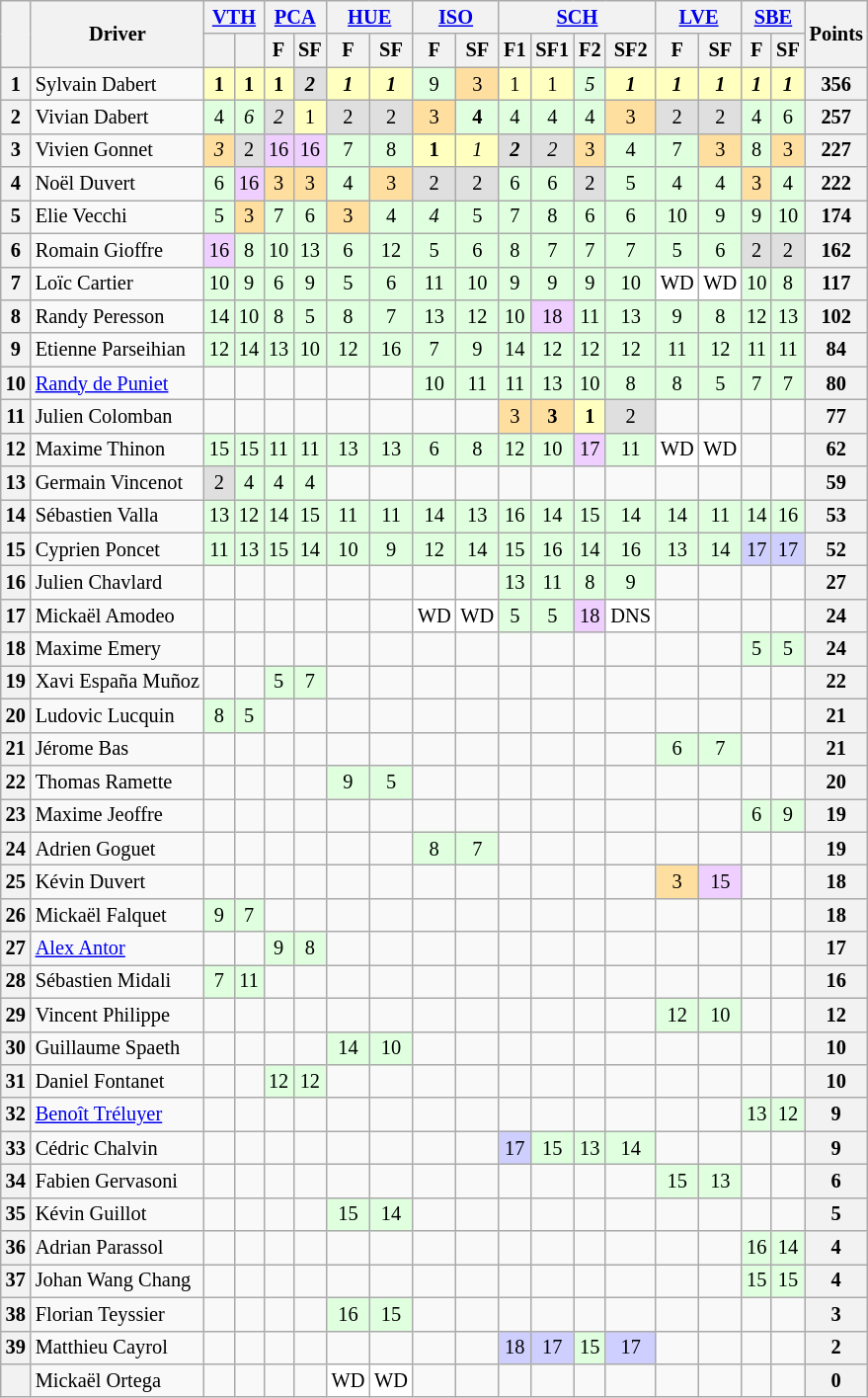<table align=left| class="wikitable" style="font-size: 85%; text-align: center">
<tr valign="top">
<th rowspan=2 valign=middle></th>
<th rowspan=2 valign=middle>Driver</th>
<th colspan=2><a href='#'>VTH</a><br></th>
<th colspan=2><a href='#'>PCA</a><br></th>
<th colspan=2><a href='#'>HUE</a><br></th>
<th colspan=2><a href='#'>ISO</a><br></th>
<th colspan=4><a href='#'>SCH</a><br></th>
<th colspan=2><a href='#'>LVE</a><br></th>
<th colspan=2><a href='#'>SBE</a><br></th>
<th rowspan=2 valign=middle>Points</th>
</tr>
<tr>
<th></th>
<th></th>
<th>F</th>
<th>SF</th>
<th>F</th>
<th>SF</th>
<th>F</th>
<th>SF</th>
<th>F1</th>
<th>SF1</th>
<th>F2</th>
<th>SF2</th>
<th>F</th>
<th>SF</th>
<th>F</th>
<th>SF</th>
</tr>
<tr>
<th>1</th>
<td align=left> Sylvain Dabert</td>
<td style="background:#FFFFBF;"><strong>1</strong></td>
<td style="background:#FFFFBF;"><strong>1</strong></td>
<td style="background:#FFFFBF;"><strong>1</strong></td>
<td style="background:#DFDFDF;"><strong><em>2</em></strong></td>
<td style="background:#FFFFBF;"><strong><em>1</em></strong></td>
<td style="background:#FFFFBF;"><strong><em>1</em></strong></td>
<td style="background:#DFFFDF;">9</td>
<td style="background:#FFDF9F;">3</td>
<td style="background:#FFFFBF;">1</td>
<td style="background:#FFFFBF;">1</td>
<td style="background:#DFFFDF;"><em>5</em></td>
<td style="background:#FFFFBF;"><strong><em>1</em></strong></td>
<td style="background:#FFFFBF;"><strong><em>1</em></strong></td>
<td style="background:#FFFFBF;"><strong><em>1</em></strong></td>
<td style="background:#FFFFBF;"><strong><em>1</em></strong></td>
<td style="background:#FFFFBF;"><strong><em>1</em></strong></td>
<th>356</th>
</tr>
<tr>
<th>2</th>
<td align=left> Vivian Dabert</td>
<td style="background:#DFFFDF;">4</td>
<td style="background:#DFFFDF;"><em>6</em></td>
<td style="background:#DFDFDF;"><em>2</em></td>
<td style="background:#FFFFBF;">1</td>
<td style="background:#DFDFDF;">2</td>
<td style="background:#DFDFDF;">2</td>
<td style="background:#FFDF9F;">3</td>
<td style="background:#DFFFDF;"><strong>4</strong></td>
<td style="background:#DFFFDF;">4</td>
<td style="background:#DFFFDF;">4</td>
<td style="background:#DFFFDF;">4</td>
<td style="background:#FFDF9F;">3</td>
<td style="background:#DFDFDF;">2</td>
<td style="background:#DFDFDF;">2</td>
<td style="background:#DFFFDF;">4</td>
<td style="background:#DFFFDF;">6</td>
<th>257</th>
</tr>
<tr>
<th>3</th>
<td align=left> Vivien Gonnet</td>
<td style="background:#FFDF9F;"><em>3</em></td>
<td style="background:#DFDFDF;">2</td>
<td style="background:#EFCFFF;">16</td>
<td style="background:#EFCFFF;">16</td>
<td style="background:#DFFFDF;">7</td>
<td style="background:#DFFFDF;">8</td>
<td style="background:#FFFFBF;"><strong>1</strong></td>
<td style="background:#FFFFBF;"><em>1</em></td>
<td style="background:#DFDFDF;"><strong><em>2</em></strong></td>
<td style="background:#DFDFDF;"><em>2</em></td>
<td style="background:#FFDF9F;">3</td>
<td style="background:#DFFFDF;">4</td>
<td style="background:#DFFFDF;">7</td>
<td style="background:#FFDF9F;">3</td>
<td style="background:#DFFFDF;">8</td>
<td style="background:#FFDF9F;">3</td>
<th>227</th>
</tr>
<tr>
<th>4</th>
<td align=left> Noël Duvert</td>
<td style="background:#DFFFDF;">6</td>
<td style="background:#EFCFFF;">16</td>
<td style="background:#FFDF9F;">3</td>
<td style="background:#FFDF9F;">3</td>
<td style="background:#DFFFDF;">4</td>
<td style="background:#FFDF9F;">3</td>
<td style="background:#DFDFDF;">2</td>
<td style="background:#DFDFDF;">2</td>
<td style="background:#DFFFDF;">6</td>
<td style="background:#DFFFDF;">6</td>
<td style="background:#DFDFDF;">2</td>
<td style="background:#DFFFDF;">5</td>
<td style="background:#DFFFDF;">4</td>
<td style="background:#DFFFDF;">4</td>
<td style="background:#FFDF9F;">3</td>
<td style="background:#DFFFDF;">4</td>
<th>222</th>
</tr>
<tr>
<th>5</th>
<td align=left> Elie Vecchi</td>
<td style="background:#DFFFDF;">5</td>
<td style="background:#FFDF9F;">3</td>
<td style="background:#DFFFDF;">7</td>
<td style="background:#DFFFDF;">6</td>
<td style="background:#FFDF9F;">3</td>
<td style="background:#DFFFDF;">4</td>
<td style="background:#DFFFDF;"><em>4</em></td>
<td style="background:#DFFFDF;">5</td>
<td style="background:#DFFFDF;">7</td>
<td style="background:#DFFFDF;">8</td>
<td style="background:#DFFFDF;">6</td>
<td style="background:#DFFFDF;">6</td>
<td style="background:#DFFFDF;">10</td>
<td style="background:#DFFFDF;">9</td>
<td style="background:#DFFFDF;">9</td>
<td style="background:#DFFFDF;">10</td>
<th>174</th>
</tr>
<tr>
<th>6</th>
<td align=left> Romain Gioffre</td>
<td style="background:#EFCFFF;">16</td>
<td style="background:#DFFFDF;">8</td>
<td style="background:#DFFFDF;">10</td>
<td style="background:#DFFFDF;">13</td>
<td style="background:#DFFFDF;">6</td>
<td style="background:#DFFFDF;">12</td>
<td style="background:#DFFFDF;">5</td>
<td style="background:#DFFFDF;">6</td>
<td style="background:#DFFFDF;">8</td>
<td style="background:#DFFFDF;">7</td>
<td style="background:#DFFFDF;">7</td>
<td style="background:#DFFFDF;">7</td>
<td style="background:#DFFFDF;">5</td>
<td style="background:#DFFFDF;">6</td>
<td style="background:#DFDFDF;">2</td>
<td style="background:#DFDFDF;">2</td>
<th>162</th>
</tr>
<tr>
<th>7</th>
<td align=left> Loïc Cartier</td>
<td style="background:#DFFFDF;">10</td>
<td style="background:#DFFFDF;">9</td>
<td style="background:#DFFFDF;">6</td>
<td style="background:#DFFFDF;">9</td>
<td style="background:#DFFFDF;">5</td>
<td style="background:#DFFFDF;">6</td>
<td style="background:#DFFFDF;">11</td>
<td style="background:#DFFFDF;">10</td>
<td style="background:#DFFFDF;">9</td>
<td style="background:#DFFFDF;">9</td>
<td style="background:#DFFFDF;">9</td>
<td style="background:#DFFFDF;">10</td>
<td style="background:#FFFFFF;">WD</td>
<td style="background:#FFFFFF;">WD</td>
<td style="background:#DFFFDF;">10</td>
<td style="background:#DFFFDF;">8</td>
<th>117</th>
</tr>
<tr>
<th>8</th>
<td align=left> Randy Peresson</td>
<td style="background:#DFFFDF;">14</td>
<td style="background:#DFFFDF;">10</td>
<td style="background:#DFFFDF;">8</td>
<td style="background:#DFFFDF;">5</td>
<td style="background:#DFFFDF;">8</td>
<td style="background:#DFFFDF;">7</td>
<td style="background:#DFFFDF;">13</td>
<td style="background:#DFFFDF;">12</td>
<td style="background:#DFFFDF;">10</td>
<td style="background:#EFCFFF;">18</td>
<td style="background:#DFFFDF;">11</td>
<td style="background:#DFFFDF;">13</td>
<td style="background:#DFFFDF;">9</td>
<td style="background:#DFFFDF;">8</td>
<td style="background:#DFFFDF;">12</td>
<td style="background:#DFFFDF;">13</td>
<th>102</th>
</tr>
<tr>
<th>9</th>
<td align=left> Etienne Parseihian</td>
<td style="background:#DFFFDF;">12</td>
<td style="background:#DFFFDF;">14</td>
<td style="background:#DFFFDF;">13</td>
<td style="background:#DFFFDF;">10</td>
<td style="background:#DFFFDF;">12</td>
<td style="background:#DFFFDF;">16</td>
<td style="background:#DFFFDF;">7</td>
<td style="background:#DFFFDF;">9</td>
<td style="background:#DFFFDF;">14</td>
<td style="background:#DFFFDF;">12</td>
<td style="background:#DFFFDF;">12</td>
<td style="background:#DFFFDF;">12</td>
<td style="background:#DFFFDF;">11</td>
<td style="background:#DFFFDF;">12</td>
<td style="background:#DFFFDF;">11</td>
<td style="background:#DFFFDF;">11</td>
<th>84</th>
</tr>
<tr>
<th>10</th>
<td align=left> <a href='#'>Randy de Puniet</a></td>
<td></td>
<td></td>
<td></td>
<td></td>
<td></td>
<td></td>
<td style="background:#DFFFDF;">10</td>
<td style="background:#DFFFDF;">11</td>
<td style="background:#DFFFDF;">11</td>
<td style="background:#DFFFDF;">13</td>
<td style="background:#DFFFDF;">10</td>
<td style="background:#DFFFDF;">8</td>
<td style="background:#DFFFDF;">8</td>
<td style="background:#DFFFDF;">5</td>
<td style="background:#DFFFDF;">7</td>
<td style="background:#DFFFDF;">7</td>
<th>80</th>
</tr>
<tr>
<th>11</th>
<td align=left> Julien Colomban</td>
<td></td>
<td></td>
<td></td>
<td></td>
<td></td>
<td></td>
<td></td>
<td></td>
<td style="background:#FFDF9F;">3</td>
<td style="background:#FFDF9F;"><strong>3</strong></td>
<td style="background:#FFFFBF;"><strong>1</strong></td>
<td style="background:#DFDFDF;">2</td>
<td></td>
<td></td>
<td></td>
<td></td>
<th>77</th>
</tr>
<tr>
<th>12</th>
<td align=left> Maxime Thinon</td>
<td style="background:#DFFFDF;">15</td>
<td style="background:#DFFFDF;">15</td>
<td style="background:#DFFFDF;">11</td>
<td style="background:#DFFFDF;">11</td>
<td style="background:#DFFFDF;">13</td>
<td style="background:#DFFFDF;">13</td>
<td style="background:#DFFFDF;">6</td>
<td style="background:#DFFFDF;">8</td>
<td style="background:#DFFFDF;">12</td>
<td style="background:#DFFFDF;">10</td>
<td style="background:#EFCFFF;">17</td>
<td style="background:#DFFFDF;">11</td>
<td style="background:#FFFFFF;">WD</td>
<td style="background:#FFFFFF;">WD</td>
<td></td>
<td></td>
<th>62</th>
</tr>
<tr>
<th>13</th>
<td align=left> Germain Vincenot</td>
<td style="background:#DFDFDF;">2</td>
<td style="background:#DFFFDF;">4</td>
<td style="background:#DFFFDF;">4</td>
<td style="background:#DFFFDF;">4</td>
<td></td>
<td></td>
<td></td>
<td></td>
<td></td>
<td></td>
<td></td>
<td></td>
<td></td>
<td></td>
<td></td>
<td></td>
<th>59</th>
</tr>
<tr>
<th>14</th>
<td align=left> Sébastien Valla</td>
<td style="background:#DFFFDF;">13</td>
<td style="background:#DFFFDF;">12</td>
<td style="background:#DFFFDF;">14</td>
<td style="background:#DFFFDF;">15</td>
<td style="background:#DFFFDF;">11</td>
<td style="background:#DFFFDF;">11</td>
<td style="background:#DFFFDF;">14</td>
<td style="background:#DFFFDF;">13</td>
<td style="background:#DFFFDF;">16</td>
<td style="background:#DFFFDF;">14</td>
<td style="background:#DFFFDF;">15</td>
<td style="background:#DFFFDF;">14</td>
<td style="background:#DFFFDF;">14</td>
<td style="background:#DFFFDF;">11</td>
<td style="background:#DFFFDF;">14</td>
<td style="background:#DFFFDF;">16</td>
<th>53</th>
</tr>
<tr>
<th>15</th>
<td align=left> Cyprien Poncet</td>
<td style="background:#DFFFDF;">11</td>
<td style="background:#DFFFDF;">13</td>
<td style="background:#DFFFDF;">15</td>
<td style="background:#DFFFDF;">14</td>
<td style="background:#DFFFDF;">10</td>
<td style="background:#DFFFDF;">9</td>
<td style="background:#DFFFDF;">12</td>
<td style="background:#DFFFDF;">14</td>
<td style="background:#DFFFDF;">15</td>
<td style="background:#DFFFDF;">16</td>
<td style="background:#DFFFDF;">14</td>
<td style="background:#DFFFDF;">16</td>
<td style="background:#DFFFDF;">13</td>
<td style="background:#DFFFDF;">14</td>
<td style="background:#CFCFFF;">17</td>
<td style="background:#CFCFFF;">17</td>
<th>52</th>
</tr>
<tr>
<th>16</th>
<td align=left> Julien Chavlard</td>
<td></td>
<td></td>
<td></td>
<td></td>
<td></td>
<td></td>
<td></td>
<td></td>
<td style="background:#DFFFDF;">13</td>
<td style="background:#DFFFDF;">11</td>
<td style="background:#DFFFDF;">8</td>
<td style="background:#DFFFDF;">9</td>
<td></td>
<td></td>
<td></td>
<td></td>
<th>27</th>
</tr>
<tr>
<th>17</th>
<td align=left> Mickaël Amodeo</td>
<td></td>
<td></td>
<td></td>
<td></td>
<td></td>
<td></td>
<td style="background:#FFFFFF;">WD</td>
<td style="background:#FFFFFF;">WD</td>
<td style="background:#DFFFDF;">5</td>
<td style="background:#DFFFDF;">5</td>
<td style="background:#EFCFFF;">18</td>
<td style="background:#FFFFFF;">DNS</td>
<td></td>
<td></td>
<td></td>
<td></td>
<th>24</th>
</tr>
<tr>
<th>18</th>
<td align=left> Maxime Emery</td>
<td></td>
<td></td>
<td></td>
<td></td>
<td></td>
<td></td>
<td></td>
<td></td>
<td></td>
<td></td>
<td></td>
<td></td>
<td></td>
<td></td>
<td style="background:#DFFFDF;">5</td>
<td style="background:#DFFFDF;">5</td>
<th>24</th>
</tr>
<tr>
<th>19</th>
<td align=left> Xavi España Muñoz</td>
<td></td>
<td></td>
<td style="background:#DFFFDF;">5</td>
<td style="background:#DFFFDF;">7</td>
<td></td>
<td></td>
<td></td>
<td></td>
<td></td>
<td></td>
<td></td>
<td></td>
<td></td>
<td></td>
<td></td>
<td></td>
<th>22</th>
</tr>
<tr>
<th>20</th>
<td align=left> Ludovic Lucquin</td>
<td style="background:#DFFFDF;">8</td>
<td style="background:#DFFFDF;">5</td>
<td></td>
<td></td>
<td></td>
<td></td>
<td></td>
<td></td>
<td></td>
<td></td>
<td></td>
<td></td>
<td></td>
<td></td>
<td></td>
<td></td>
<th>21</th>
</tr>
<tr>
<th>21</th>
<td align=left> Jérome Bas</td>
<td></td>
<td></td>
<td></td>
<td></td>
<td></td>
<td></td>
<td></td>
<td></td>
<td></td>
<td></td>
<td></td>
<td></td>
<td style="background:#DFFFDF;">6</td>
<td style="background:#DFFFDF;">7</td>
<td></td>
<td></td>
<th>21</th>
</tr>
<tr>
<th>22</th>
<td align=left> Thomas Ramette</td>
<td></td>
<td></td>
<td></td>
<td></td>
<td style="background:#DFFFDF;">9</td>
<td style="background:#DFFFDF;">5</td>
<td></td>
<td></td>
<td></td>
<td></td>
<td></td>
<td></td>
<td></td>
<td></td>
<td></td>
<td></td>
<th>20</th>
</tr>
<tr>
<th>23</th>
<td align=left> Maxime Jeoffre</td>
<td></td>
<td></td>
<td></td>
<td></td>
<td></td>
<td></td>
<td></td>
<td></td>
<td></td>
<td></td>
<td></td>
<td></td>
<td></td>
<td></td>
<td style="background:#DFFFDF;">6</td>
<td style="background:#DFFFDF;">9</td>
<th>19</th>
</tr>
<tr>
<th>24</th>
<td align=left> Adrien Goguet</td>
<td></td>
<td></td>
<td></td>
<td></td>
<td></td>
<td></td>
<td style="background:#DFFFDF;">8</td>
<td style="background:#DFFFDF;">7</td>
<td></td>
<td></td>
<td></td>
<td></td>
<td></td>
<td></td>
<td></td>
<td></td>
<th>19</th>
</tr>
<tr>
<th>25</th>
<td align=left> Kévin Duvert</td>
<td></td>
<td></td>
<td></td>
<td></td>
<td></td>
<td></td>
<td></td>
<td></td>
<td></td>
<td></td>
<td></td>
<td></td>
<td style="background:#FFDF9F;">3</td>
<td style="background:#EFCFFF;">15</td>
<td></td>
<td></td>
<th>18</th>
</tr>
<tr>
<th>26</th>
<td align=left> Mickaël Falquet</td>
<td style="background:#DFFFDF;">9</td>
<td style="background:#DFFFDF;">7</td>
<td></td>
<td></td>
<td></td>
<td></td>
<td></td>
<td></td>
<td></td>
<td></td>
<td></td>
<td></td>
<td></td>
<td></td>
<td></td>
<td></td>
<th>18</th>
</tr>
<tr>
<th>27</th>
<td align=left> <a href='#'>Alex Antor</a></td>
<td></td>
<td></td>
<td style="background:#DFFFDF;">9</td>
<td style="background:#DFFFDF;">8</td>
<td></td>
<td></td>
<td></td>
<td></td>
<td></td>
<td></td>
<td></td>
<td></td>
<td></td>
<td></td>
<td></td>
<td></td>
<th>17</th>
</tr>
<tr>
<th>28</th>
<td align=left> Sébastien Midali</td>
<td style="background:#DFFFDF;">7</td>
<td style="background:#DFFFDF;">11</td>
<td></td>
<td></td>
<td></td>
<td></td>
<td></td>
<td></td>
<td></td>
<td></td>
<td></td>
<td></td>
<td></td>
<td></td>
<td></td>
<td></td>
<th>16</th>
</tr>
<tr>
<th>29</th>
<td align=left> Vincent Philippe</td>
<td></td>
<td></td>
<td></td>
<td></td>
<td></td>
<td></td>
<td></td>
<td></td>
<td></td>
<td></td>
<td></td>
<td></td>
<td style="background:#DFFFDF;">12</td>
<td style="background:#DFFFDF;">10</td>
<td></td>
<td></td>
<th>12</th>
</tr>
<tr>
<th>30</th>
<td align=left> Guillaume Spaeth</td>
<td></td>
<td></td>
<td></td>
<td></td>
<td style="background:#DFFFDF;">14</td>
<td style="background:#DFFFDF;">10</td>
<td></td>
<td></td>
<td></td>
<td></td>
<td></td>
<td></td>
<td></td>
<td></td>
<td></td>
<td></td>
<th>10</th>
</tr>
<tr>
<th>31</th>
<td align=left> Daniel Fontanet</td>
<td></td>
<td></td>
<td style="background:#DFFFDF;">12</td>
<td style="background:#DFFFDF;">12</td>
<td></td>
<td></td>
<td></td>
<td></td>
<td></td>
<td></td>
<td></td>
<td></td>
<td></td>
<td></td>
<td></td>
<td></td>
<th>10</th>
</tr>
<tr>
<th>32</th>
<td align=left> <a href='#'>Benoît Tréluyer</a></td>
<td></td>
<td></td>
<td></td>
<td></td>
<td></td>
<td></td>
<td></td>
<td></td>
<td></td>
<td></td>
<td></td>
<td></td>
<td></td>
<td></td>
<td style="background:#DFFFDF;">13</td>
<td style="background:#DFFFDF;">12</td>
<th>9</th>
</tr>
<tr>
<th>33</th>
<td align=left> Cédric Chalvin</td>
<td></td>
<td></td>
<td></td>
<td></td>
<td></td>
<td></td>
<td></td>
<td></td>
<td style="background:#CFCFFF;">17</td>
<td style="background:#DFFFDF;">15</td>
<td style="background:#DFFFDF;">13</td>
<td style="background:#DFFFDF;">14</td>
<td></td>
<td></td>
<td></td>
<td></td>
<th>9</th>
</tr>
<tr>
<th>34</th>
<td align=left> Fabien Gervasoni</td>
<td></td>
<td></td>
<td></td>
<td></td>
<td></td>
<td></td>
<td></td>
<td></td>
<td></td>
<td></td>
<td></td>
<td></td>
<td style="background:#DFFFDF;">15</td>
<td style="background:#DFFFDF;">13</td>
<td></td>
<td></td>
<th>6</th>
</tr>
<tr>
<th>35</th>
<td align=left> Kévin Guillot</td>
<td></td>
<td></td>
<td></td>
<td></td>
<td style="background:#DFFFDF;">15</td>
<td style="background:#DFFFDF;">14</td>
<td></td>
<td></td>
<td></td>
<td></td>
<td></td>
<td></td>
<td></td>
<td></td>
<td></td>
<td></td>
<th>5</th>
</tr>
<tr>
<th>36</th>
<td align=left> Adrian Parassol</td>
<td></td>
<td></td>
<td></td>
<td></td>
<td></td>
<td></td>
<td></td>
<td></td>
<td></td>
<td></td>
<td></td>
<td></td>
<td></td>
<td></td>
<td style="background:#DFFFDF;">16</td>
<td style="background:#DFFFDF;">14</td>
<th>4</th>
</tr>
<tr>
<th>37</th>
<td align=left> Johan Wang Chang</td>
<td></td>
<td></td>
<td></td>
<td></td>
<td></td>
<td></td>
<td></td>
<td></td>
<td></td>
<td></td>
<td></td>
<td></td>
<td></td>
<td></td>
<td style="background:#DFFFDF;">15</td>
<td style="background:#DFFFDF;">15</td>
<th>4</th>
</tr>
<tr>
<th>38</th>
<td align=left> Florian Teyssier</td>
<td></td>
<td></td>
<td></td>
<td></td>
<td style="background:#DFFFDF;">16</td>
<td style="background:#DFFFDF;">15</td>
<td></td>
<td></td>
<td></td>
<td></td>
<td></td>
<td></td>
<td></td>
<td></td>
<td></td>
<td></td>
<th>3</th>
</tr>
<tr>
<th>39</th>
<td align=left> Matthieu Cayrol</td>
<td></td>
<td></td>
<td></td>
<td></td>
<td></td>
<td></td>
<td></td>
<td></td>
<td style="background:#CFCFFF;">18</td>
<td style="background:#CFCFFF;">17</td>
<td style="background:#DFFFDF;">15</td>
<td style="background:#CFCFFF;">17</td>
<td></td>
<td></td>
<td></td>
<td></td>
<th>2</th>
</tr>
<tr>
<th></th>
<td align=left> Mickaël Ortega</td>
<td></td>
<td></td>
<td></td>
<td></td>
<td style="background:#FFFFFF;">WD</td>
<td style="background:#FFFFFF;">WD</td>
<td></td>
<td></td>
<td></td>
<td></td>
<td></td>
<td></td>
<td></td>
<td></td>
<td></td>
<td></td>
<th>0</th>
</tr>
</table>
